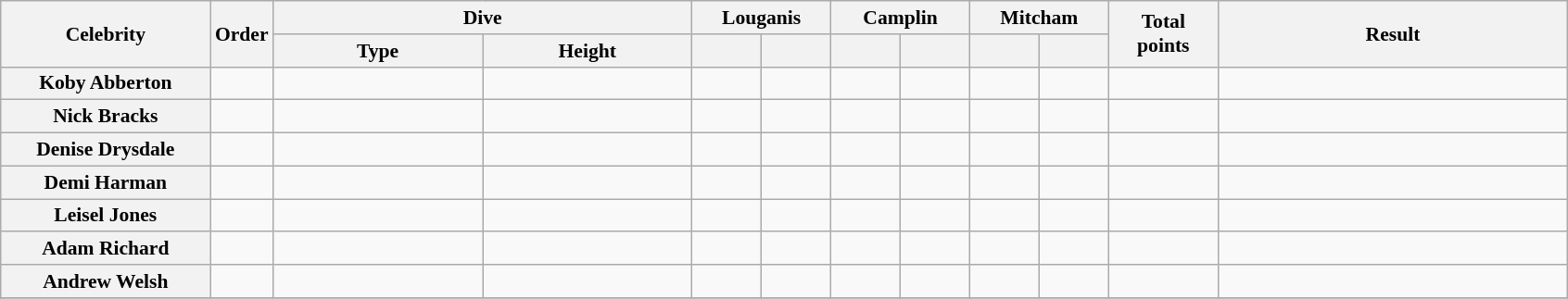<table class="wikitable plainrowheaders" style="text-align:center; font-size:90%;">
<tr>
<th scope="col" style="width:10em;" rowspan="2">Celebrity</th>
<th scope="col" rowspan="2">Order</th>
<th colspan="2">Dive</th>
<th scope="col" colspan="2">Louganis</th>
<th scope="col" colspan="2">Camplin</th>
<th scope="col" colspan="2">Mitcham</th>
<th scope="col" style="width:5em;" rowspan="2">Total<br>points</th>
<th scope="col" style="width:17em;" rowspan="2">Result</th>
</tr>
<tr>
<th scope="col" style="width:10em;">Type</th>
<th scope="col" style="width:10em;">Height</th>
<th scope="col" style="width:3em;"></th>
<th scope="col" style="width:3em;"></th>
<th scope="col" style="width:3em;"></th>
<th scope="col" style="width:3em;"></th>
<th scope="col" style="width:3em;"></th>
<th scope="col" style="width:3em;"></th>
</tr>
<tr>
<th scope="row">Koby Abberton</th>
<td></td>
<td></td>
<td></td>
<td></td>
<td></td>
<td></td>
<td></td>
<td></td>
<td></td>
<td><strong> </strong></td>
<td></td>
</tr>
<tr>
<th scope="row">Nick Bracks</th>
<td></td>
<td></td>
<td></td>
<td></td>
<td></td>
<td></td>
<td></td>
<td></td>
<td></td>
<td><strong> </strong></td>
<td></td>
</tr>
<tr>
<th scope="row">Denise Drysdale</th>
<td></td>
<td></td>
<td></td>
<td></td>
<td></td>
<td></td>
<td></td>
<td></td>
<td></td>
<td><strong> </strong></td>
<td></td>
</tr>
<tr>
<th scope="row">Demi Harman</th>
<td></td>
<td></td>
<td></td>
<td></td>
<td></td>
<td></td>
<td></td>
<td></td>
<td></td>
<td><strong> </strong></td>
<td></td>
</tr>
<tr>
<th scope="row">Leisel Jones</th>
<td></td>
<td></td>
<td></td>
<td></td>
<td></td>
<td></td>
<td></td>
<td></td>
<td></td>
<td><strong> </strong></td>
<td></td>
</tr>
<tr>
<th scope="row">Adam Richard</th>
<td></td>
<td></td>
<td></td>
<td></td>
<td></td>
<td></td>
<td></td>
<td></td>
<td></td>
<td><strong> </strong></td>
<td></td>
</tr>
<tr>
<th scope="row">Andrew Welsh</th>
<td></td>
<td></td>
<td></td>
<td></td>
<td></td>
<td></td>
<td></td>
<td></td>
<td></td>
<td><strong> </strong></td>
<td></td>
</tr>
<tr>
</tr>
</table>
